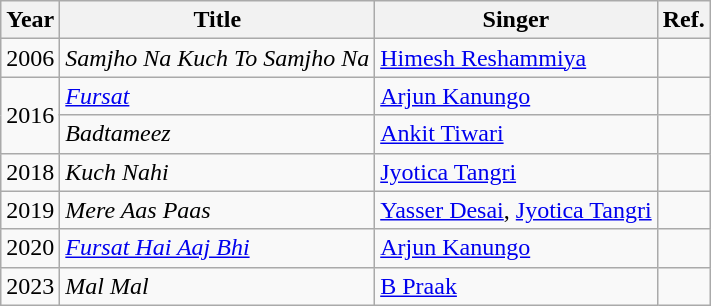<table class="wikitable sortable">
<tr>
<th>Year</th>
<th>Title</th>
<th>Singer</th>
<th>Ref.</th>
</tr>
<tr>
<td>2006</td>
<td><em>Samjho Na Kuch To Samjho Na</em></td>
<td><a href='#'>Himesh Reshammiya</a></td>
<td></td>
</tr>
<tr>
<td rowspan='2'>2016</td>
<td><em><a href='#'>Fursat</a></em></td>
<td><a href='#'>Arjun Kanungo</a></td>
<td></td>
</tr>
<tr>
<td><em>Badtameez</em></td>
<td><a href='#'>Ankit Tiwari</a></td>
<td></td>
</tr>
<tr>
<td>2018</td>
<td><em>Kuch Nahi</em></td>
<td><a href='#'>Jyotica Tangri</a></td>
<td></td>
</tr>
<tr>
<td>2019</td>
<td><em>Mere Aas Paas</em></td>
<td><a href='#'>Yasser Desai</a>, <a href='#'>Jyotica Tangri</a></td>
<td></td>
</tr>
<tr>
<td>2020</td>
<td><em><a href='#'>Fursat Hai Aaj Bhi</a></em></td>
<td><a href='#'>Arjun Kanungo</a></td>
<td></td>
</tr>
<tr>
<td>2023</td>
<td><em>Mal Mal</em></td>
<td><a href='#'>B Praak</a></td>
<td></td>
</tr>
</table>
